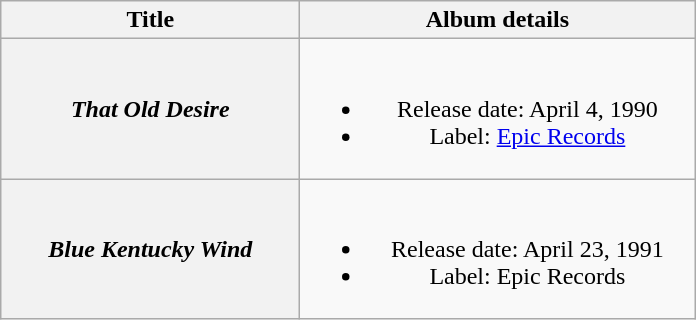<table class="wikitable plainrowheaders" style="text-align:center;">
<tr>
<th style="width:12em;">Title</th>
<th style="width:16em;">Album details</th>
</tr>
<tr>
<th scope="row"><em>That Old Desire</em></th>
<td><br><ul><li>Release date: April 4, 1990</li><li>Label: <a href='#'>Epic Records</a></li></ul></td>
</tr>
<tr>
<th scope="row"><em>Blue Kentucky Wind</em></th>
<td><br><ul><li>Release date: April 23, 1991</li><li>Label: Epic Records</li></ul></td>
</tr>
</table>
